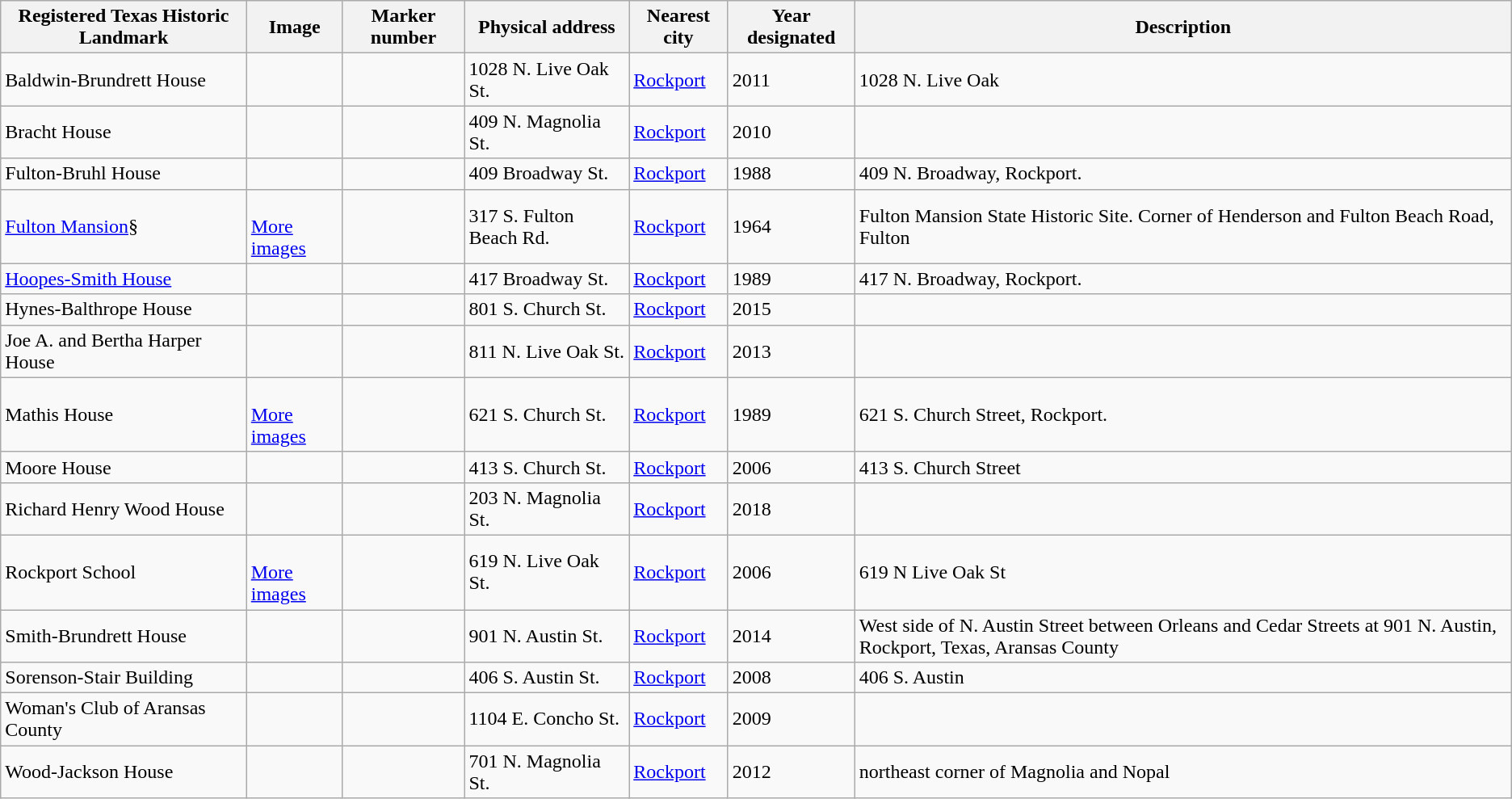<table class="wikitable sortable">
<tr>
<th>Registered Texas Historic Landmark</th>
<th>Image</th>
<th>Marker number</th>
<th>Physical address</th>
<th>Nearest city</th>
<th>Year designated</th>
<th>Description</th>
</tr>
<tr>
<td>Baldwin-Brundrett House</td>
<td></td>
<td></td>
<td>1028 N. Live Oak St.<br></td>
<td><a href='#'>Rockport</a></td>
<td>2011</td>
<td>1028 N. Live Oak</td>
</tr>
<tr>
<td>Bracht House</td>
<td></td>
<td></td>
<td>409 N. Magnolia St.<br></td>
<td><a href='#'>Rockport</a></td>
<td>2010</td>
<td></td>
</tr>
<tr>
<td>Fulton-Bruhl House</td>
<td></td>
<td></td>
<td>409 Broadway St.<br></td>
<td><a href='#'>Rockport</a></td>
<td>1988</td>
<td>409 N. Broadway, Rockport.</td>
</tr>
<tr>
<td><a href='#'>Fulton Mansion</a>§</td>
<td><br> <a href='#'>More images</a></td>
<td></td>
<td>317 S. Fulton Beach Rd.<br></td>
<td><a href='#'>Rockport</a></td>
<td>1964</td>
<td>Fulton Mansion State Historic Site. Corner of Henderson and Fulton Beach Road, Fulton</td>
</tr>
<tr>
<td><a href='#'>Hoopes-Smith House</a></td>
<td></td>
<td></td>
<td>417 Broadway St.<br></td>
<td><a href='#'>Rockport</a></td>
<td>1989</td>
<td>417 N. Broadway, Rockport.</td>
</tr>
<tr>
<td>Hynes-Balthrope House</td>
<td></td>
<td></td>
<td>801 S. Church St.<br></td>
<td><a href='#'>Rockport</a></td>
<td>2015</td>
<td></td>
</tr>
<tr>
<td>Joe A. and Bertha Harper House</td>
<td></td>
<td></td>
<td>811 N. Live Oak St.<br></td>
<td><a href='#'>Rockport</a></td>
<td>2013</td>
<td></td>
</tr>
<tr>
<td>Mathis House</td>
<td><br> <a href='#'>More images</a></td>
<td></td>
<td>621 S. Church St.<br></td>
<td><a href='#'>Rockport</a></td>
<td>1989</td>
<td>621 S. Church Street, Rockport.</td>
</tr>
<tr>
<td>Moore House</td>
<td></td>
<td></td>
<td>413 S. Church St.<br></td>
<td><a href='#'>Rockport</a></td>
<td>2006</td>
<td>413 S. Church Street</td>
</tr>
<tr>
<td>Richard Henry Wood House</td>
<td></td>
<td></td>
<td>203 N. Magnolia St.<br></td>
<td><a href='#'>Rockport</a></td>
<td>2018</td>
<td></td>
</tr>
<tr>
<td>Rockport School</td>
<td><br> <a href='#'>More images</a></td>
<td></td>
<td>619 N. Live Oak St.<br></td>
<td><a href='#'>Rockport</a></td>
<td>2006</td>
<td>619 N Live Oak St</td>
</tr>
<tr>
<td>Smith-Brundrett House</td>
<td></td>
<td></td>
<td>901 N. Austin St.<br></td>
<td><a href='#'>Rockport</a></td>
<td>2014</td>
<td>West side of N. Austin Street between Orleans and Cedar Streets at 901 N. Austin, Rockport, Texas, Aransas County</td>
</tr>
<tr>
<td>Sorenson-Stair Building</td>
<td></td>
<td></td>
<td>406 S. Austin St.<br></td>
<td><a href='#'>Rockport</a></td>
<td>2008</td>
<td>406 S. Austin</td>
</tr>
<tr>
<td>Woman's Club of Aransas County</td>
<td></td>
<td></td>
<td>1104 E. Concho St.<br></td>
<td><a href='#'>Rockport</a></td>
<td>2009</td>
<td></td>
</tr>
<tr>
<td>Wood-Jackson House</td>
<td></td>
<td></td>
<td>701 N. Magnolia St.<br></td>
<td><a href='#'>Rockport</a></td>
<td>2012</td>
<td>northeast corner of Magnolia and Nopal</td>
</tr>
</table>
